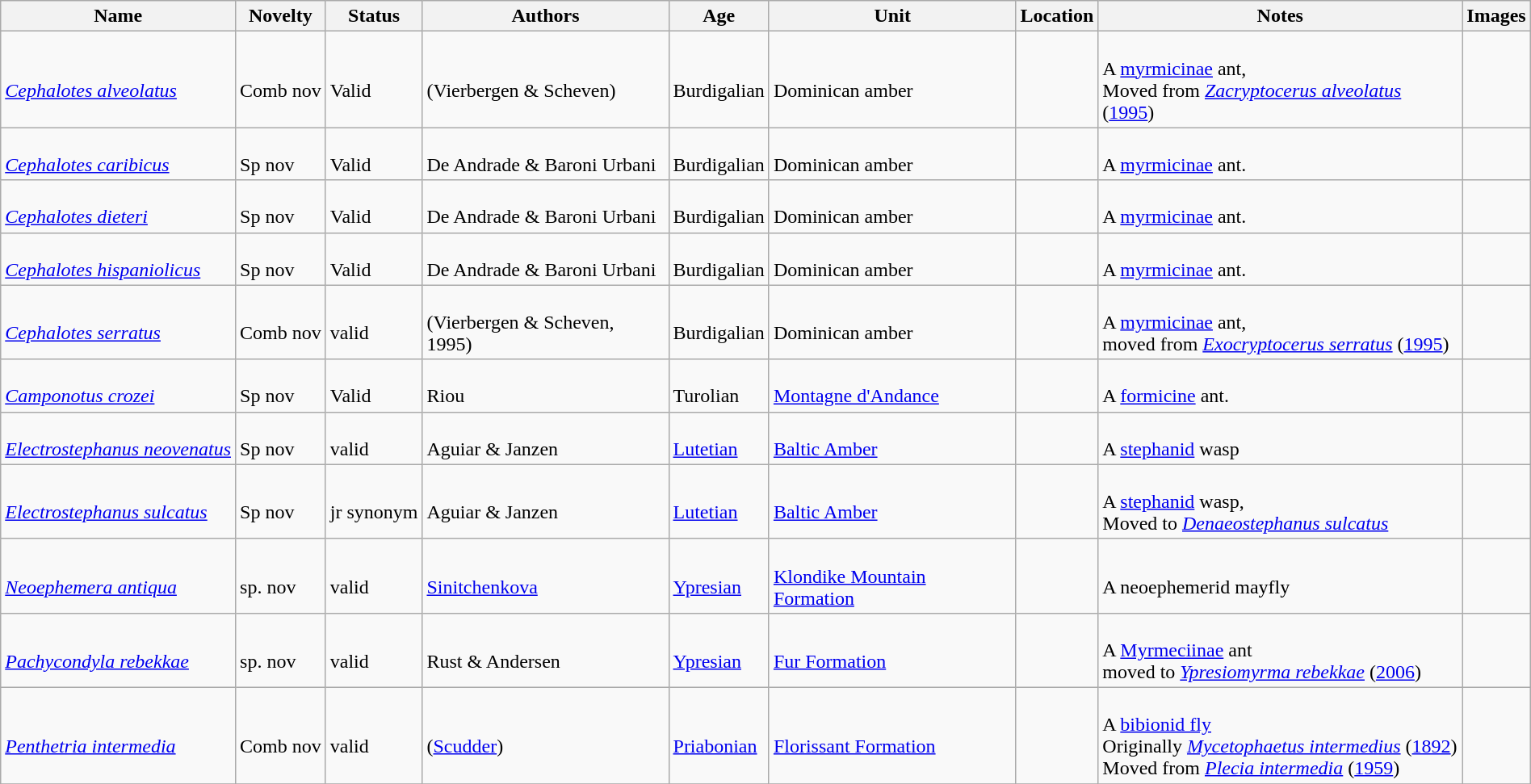<table class="wikitable sortable" align="center" width="100%">
<tr>
<th>Name</th>
<th>Novelty</th>
<th>Status</th>
<th>Authors</th>
<th>Age</th>
<th>Unit</th>
<th>Location</th>
<th>Notes</th>
<th>Images</th>
</tr>
<tr>
<td><br><em><a href='#'>Cephalotes alveolatus</a></em></td>
<td><br>Comb nov</td>
<td><br>Valid</td>
<td><br>(Vierbergen & Scheven)</td>
<td><br>Burdigalian</td>
<td><br>Dominican amber</td>
<td><br></td>
<td><br>A <a href='#'>myrmicinae</a> ant,<br> Moved from <em><a href='#'>Zacryptocerus alveolatus</a></em> (<a href='#'>1995</a>)</td>
<td><br></td>
</tr>
<tr>
<td><br><em><a href='#'>Cephalotes caribicus</a></em></td>
<td><br>Sp nov</td>
<td><br>Valid</td>
<td><br>De Andrade & Baroni Urbani</td>
<td><br>Burdigalian</td>
<td><br>Dominican amber</td>
<td><br></td>
<td><br>A <a href='#'>myrmicinae</a> ant.</td>
<td><br></td>
</tr>
<tr>
<td><br><em><a href='#'>Cephalotes dieteri</a></em></td>
<td><br>Sp nov</td>
<td><br>Valid</td>
<td><br>De Andrade & Baroni Urbani</td>
<td><br>Burdigalian</td>
<td><br>Dominican amber</td>
<td><br></td>
<td><br>A <a href='#'>myrmicinae</a> ant.</td>
<td><br></td>
</tr>
<tr>
<td><br><em><a href='#'>Cephalotes hispaniolicus</a></em></td>
<td><br>Sp nov</td>
<td><br>Valid</td>
<td><br>De Andrade & Baroni Urbani</td>
<td><br>Burdigalian</td>
<td><br>Dominican amber</td>
<td><br></td>
<td><br>A <a href='#'>myrmicinae</a> ant.</td>
<td><br></td>
</tr>
<tr>
<td><br><em><a href='#'>Cephalotes serratus</a></em></td>
<td><br>Comb nov</td>
<td><br>valid</td>
<td><br>(Vierbergen & Scheven, 1995)</td>
<td><br>Burdigalian</td>
<td><br>Dominican amber</td>
<td><br></td>
<td><br>A <a href='#'>myrmicinae</a> ant,<br> moved from <em><a href='#'>Exocryptocerus serratus</a></em> (<a href='#'>1995</a>)</td>
<td><br></td>
</tr>
<tr>
<td><br><em><a href='#'>Camponotus crozei</a></em></td>
<td><br>Sp nov</td>
<td><br>Valid</td>
<td><br>Riou</td>
<td><br>Turolian</td>
<td><br><a href='#'>Montagne d'Andance</a></td>
<td><br></td>
<td><br>A <a href='#'>formicine</a> ant.</td>
<td><br></td>
</tr>
<tr>
<td><br><em><a href='#'>Electrostephanus neovenatus</a></em></td>
<td><br>Sp nov</td>
<td><br>valid</td>
<td><br>Aguiar & Janzen</td>
<td><br><a href='#'>Lutetian</a></td>
<td><br><a href='#'>Baltic Amber</a></td>
<td><br></td>
<td><br>A <a href='#'>stephanid</a> wasp</td>
<td></td>
</tr>
<tr>
<td><br><em><a href='#'>Electrostephanus sulcatus</a></em></td>
<td><br>Sp nov</td>
<td><br>jr synonym</td>
<td><br>Aguiar & Janzen</td>
<td><br><a href='#'>Lutetian</a></td>
<td><br><a href='#'>Baltic Amber</a></td>
<td><br></td>
<td><br>A <a href='#'>stephanid</a> wasp,<br> Moved to <em><a href='#'>Denaeostephanus sulcatus</a></em></td>
<td></td>
</tr>
<tr>
<td><br><em><a href='#'>Neoephemera antiqua</a></em></td>
<td><br>sp. nov</td>
<td><br>valid</td>
<td><br><a href='#'>Sinitchenkova</a></td>
<td><br><a href='#'>Ypresian</a></td>
<td><br><a href='#'>Klondike Mountain Formation</a></td>
<td><br></td>
<td><br>A neoephemerid mayfly</td>
<td><br></td>
</tr>
<tr>
<td><br><em><a href='#'>Pachycondyla rebekkae</a></em></td>
<td><br>sp. nov</td>
<td><br>valid</td>
<td><br>Rust & Andersen</td>
<td><br><a href='#'>Ypresian</a></td>
<td><br><a href='#'>Fur Formation</a></td>
<td><br></td>
<td><br>A <a href='#'>Myrmeciinae</a> ant<br> moved to <em><a href='#'>Ypresiomyrma rebekkae</a></em> (<a href='#'>2006</a>)</td>
<td><br></td>
</tr>
<tr>
<td><br><em><a href='#'>Penthetria intermedia</a></em></td>
<td><br>Comb nov</td>
<td><br>valid</td>
<td><br>(<a href='#'>Scudder</a>)</td>
<td><br><a href='#'>Priabonian</a></td>
<td><br><a href='#'>Florissant Formation</a></td>
<td><br><br></td>
<td><br>A <a href='#'>bibionid fly</a><br> Originally <em><a href='#'>Mycetophaetus intermedius</a></em> (<a href='#'>1892</a>)<br> Moved from <em><a href='#'>Plecia intermedia</a></em> (<a href='#'>1959</a>)</td>
<td></td>
</tr>
<tr>
</tr>
</table>
